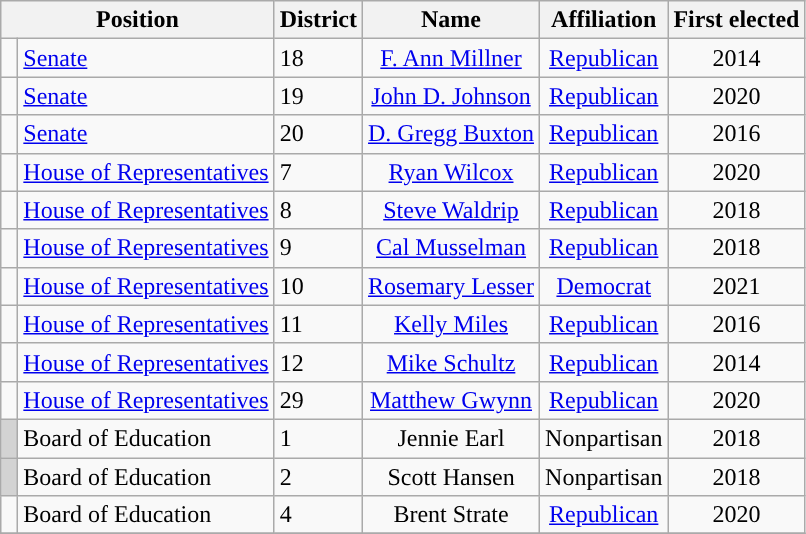<table class="wikitable">
<tr>
<th colspan="2" style="text-align:center; vertical-align:bottom;">Position</th>
<th>District</th>
<th style="text-align:center;">Name</th>
<th valign="bottom">Affiliation</th>
<th style="vertical-align:bottom; text-align:center;">First elected</th>
</tr>
<tr>
<td style="background-color:"> </td>
<td><a href='#'>Senate</a></td>
<td>18</td>
<td style="text-align:center;"><a href='#'>F. Ann Millner</a></td>
<td style="text-align:center;"><a href='#'>Republican</a></td>
<td style="text-align:center;">2014</td>
</tr>
<tr>
<td style="background-color:"> </td>
<td><a href='#'>Senate</a></td>
<td>19</td>
<td style="text-align:center;"><a href='#'>John D. Johnson</a></td>
<td style="text-align:center;"><a href='#'>Republican</a></td>
<td style="text-align:center;">2020</td>
</tr>
<tr>
<td style="background-color:"> </td>
<td><a href='#'>Senate</a></td>
<td>20</td>
<td style="text-align:center;"><a href='#'>D. Gregg Buxton</a></td>
<td style="text-align:center;"><a href='#'>Republican</a></td>
<td style="text-align:center;">2016</td>
</tr>
<tr>
<td style="background-color:"> </td>
<td><a href='#'>House of Representatives</a></td>
<td>7</td>
<td style="text-align:center;"><a href='#'>Ryan Wilcox</a></td>
<td style="text-align:center;"><a href='#'>Republican</a></td>
<td style="text-align:center;">2020</td>
</tr>
<tr>
<td style="background-color:"> </td>
<td><a href='#'>House of Representatives</a></td>
<td>8</td>
<td style="text-align:center;"><a href='#'>Steve Waldrip</a></td>
<td style="text-align:center;"><a href='#'>Republican</a></td>
<td style="text-align:center;">2018</td>
</tr>
<tr>
<td style="background-color:"> </td>
<td><a href='#'>House of Representatives</a></td>
<td>9</td>
<td style="text-align:center;"><a href='#'>Cal Musselman</a></td>
<td style="text-align:center;"><a href='#'>Republican</a></td>
<td style="text-align:center;">2018</td>
</tr>
<tr>
<td style="background-color:"> </td>
<td><a href='#'>House of Representatives</a></td>
<td>10</td>
<td style="text-align:center;"><a href='#'>Rosemary Lesser</a></td>
<td style="text-align:center;"><a href='#'>Democrat</a></td>
<td style="text-align:center;">2021</td>
</tr>
<tr>
<td style="background-color:"> </td>
<td><a href='#'>House of Representatives</a></td>
<td>11</td>
<td style="text-align:center;"><a href='#'>Kelly Miles</a></td>
<td style="text-align:center;"><a href='#'>Republican</a></td>
<td style="text-align:center;">2016</td>
</tr>
<tr>
<td style="background-color:"> </td>
<td><a href='#'>House of Representatives</a></td>
<td>12</td>
<td style="text-align:center;"><a href='#'>Mike Schultz</a></td>
<td style="text-align:center;"><a href='#'>Republican</a></td>
<td style="text-align:center;">2014</td>
</tr>
<tr>
<td style="background-color:"> </td>
<td><a href='#'>House of Representatives</a></td>
<td>29</td>
<td style="text-align:center;"><a href='#'>Matthew Gwynn</a></td>
<td style="text-align:center;"><a href='#'>Republican</a></td>
<td style="text-align:center;">2020</td>
</tr>
<tr>
<td style="background-color:lightgrey"> </td>
<td>Board of Education</td>
<td>1</td>
<td style="text-align:center;">Jennie Earl</td>
<td style="text-align:center;">Nonpartisan</td>
<td style="text-align:center;">2018</td>
</tr>
<tr>
<td style="background-color:lightgrey"> </td>
<td>Board of Education</td>
<td>2</td>
<td style="text-align:center;">Scott Hansen</td>
<td style="text-align:center;">Nonpartisan</td>
<td style="text-align:center;">2018</td>
</tr>
<tr>
<td style="background-color:"> </td>
<td>Board of Education</td>
<td>4</td>
<td style="text-align:center;">Brent Strate</td>
<td style="text-align:center;"><a href='#'>Republican</a></td>
<td style="text-align:center;">2020</td>
</tr>
<tr>
</tr>
</table>
